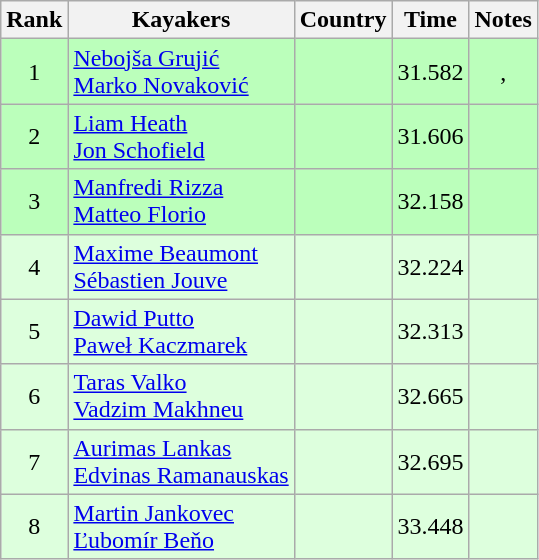<table class="wikitable" style="text-align:center">
<tr>
<th>Rank</th>
<th>Kayakers</th>
<th>Country</th>
<th>Time</th>
<th>Notes</th>
</tr>
<tr bgcolor=bbffbb>
<td>1</td>
<td align="left"><a href='#'>Nebojša Grujić</a><br><a href='#'>Marko Novaković</a></td>
<td align="left"></td>
<td>31.582</td>
<td>, <strong></strong></td>
</tr>
<tr bgcolor=bbffbb>
<td>2</td>
<td align="left"><a href='#'>Liam Heath</a><br><a href='#'>Jon Schofield</a></td>
<td align="left"></td>
<td>31.606</td>
<td></td>
</tr>
<tr bgcolor=bbffbb>
<td>3</td>
<td align="left"><a href='#'>Manfredi Rizza</a><br><a href='#'>Matteo Florio</a></td>
<td align="left"></td>
<td>32.158</td>
<td></td>
</tr>
<tr bgcolor=ddffdd>
<td>4</td>
<td align="left"><a href='#'>Maxime Beaumont</a><br><a href='#'>Sébastien Jouve</a></td>
<td align="left"></td>
<td>32.224</td>
<td></td>
</tr>
<tr bgcolor=ddffdd>
<td>5</td>
<td align="left"><a href='#'>Dawid Putto</a><br><a href='#'>Paweł Kaczmarek</a></td>
<td align="left"></td>
<td>32.313</td>
<td></td>
</tr>
<tr bgcolor=ddffdd>
<td>6</td>
<td align="left"><a href='#'>Taras Valko</a><br><a href='#'>Vadzim Makhneu</a></td>
<td align="left"></td>
<td>32.665</td>
<td></td>
</tr>
<tr bgcolor=ddffdd>
<td>7</td>
<td align="left"><a href='#'>Aurimas Lankas</a><br><a href='#'>Edvinas Ramanauskas</a></td>
<td align="left"></td>
<td>32.695</td>
<td></td>
</tr>
<tr bgcolor=ddffdd>
<td>8</td>
<td align="left"><a href='#'>Martin Jankovec</a><br><a href='#'>Ľubomír Beňo</a></td>
<td align="left"></td>
<td>33.448</td>
<td></td>
</tr>
</table>
